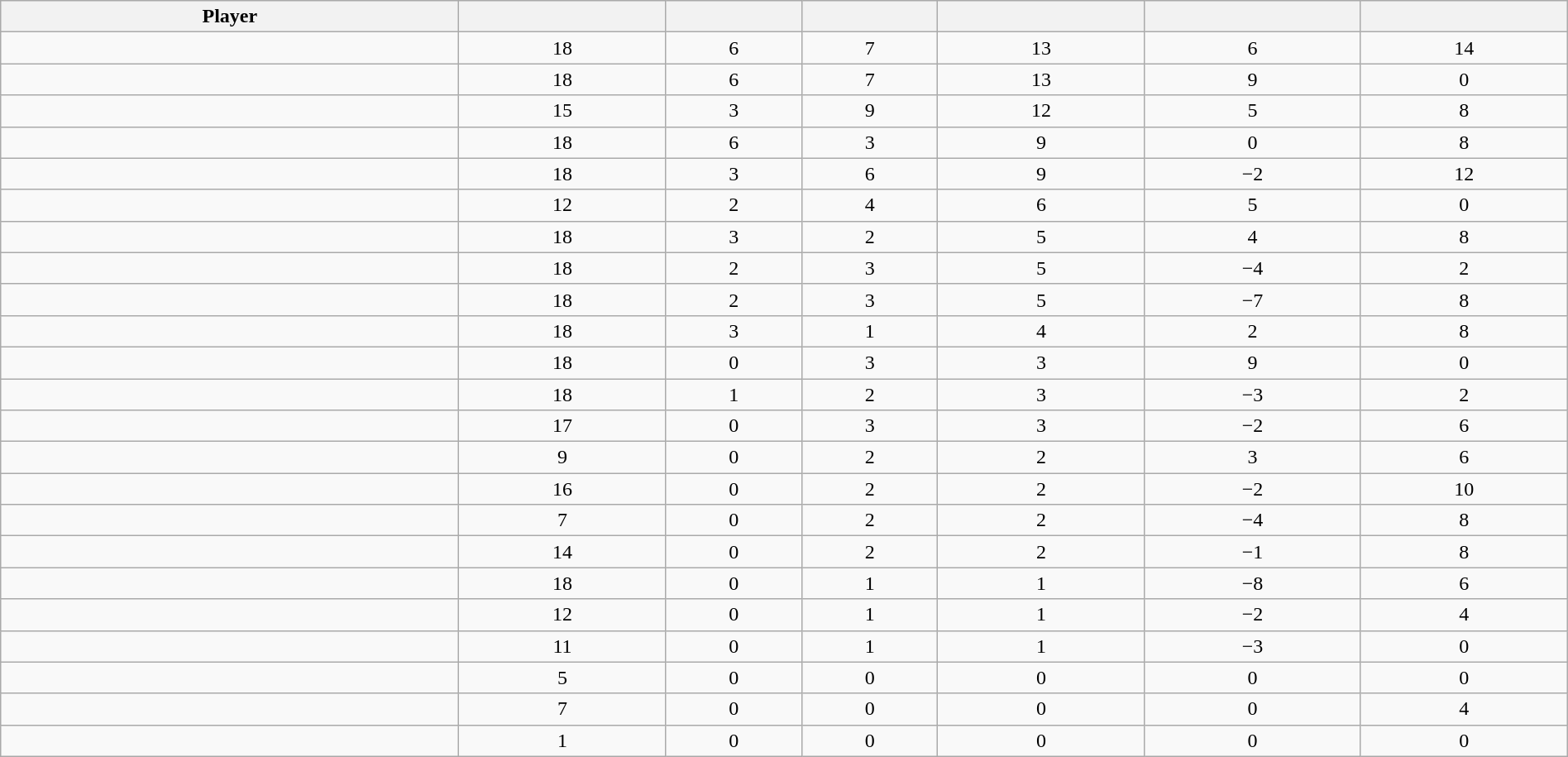<table class="wikitable sortable" style="width:100%;">
<tr align=center>
<th>Player</th>
<th></th>
<th></th>
<th></th>
<th></th>
<th data-sort-type="number"></th>
<th></th>
</tr>
<tr align=center>
<td></td>
<td>18</td>
<td>6</td>
<td>7</td>
<td>13</td>
<td>6</td>
<td>14</td>
</tr>
<tr align=center>
<td></td>
<td>18</td>
<td>6</td>
<td>7</td>
<td>13</td>
<td>9</td>
<td>0</td>
</tr>
<tr align=center>
<td></td>
<td>15</td>
<td>3</td>
<td>9</td>
<td>12</td>
<td>5</td>
<td>8</td>
</tr>
<tr align=center>
<td></td>
<td>18</td>
<td>6</td>
<td>3</td>
<td>9</td>
<td>0</td>
<td>8</td>
</tr>
<tr align=center>
<td></td>
<td>18</td>
<td>3</td>
<td>6</td>
<td>9</td>
<td>−2</td>
<td>12</td>
</tr>
<tr align=center>
<td></td>
<td>12</td>
<td>2</td>
<td>4</td>
<td>6</td>
<td>5</td>
<td>0</td>
</tr>
<tr align=center>
<td></td>
<td>18</td>
<td>3</td>
<td>2</td>
<td>5</td>
<td>4</td>
<td>8</td>
</tr>
<tr align=center>
<td></td>
<td>18</td>
<td>2</td>
<td>3</td>
<td>5</td>
<td>−4</td>
<td>2</td>
</tr>
<tr align=center>
<td></td>
<td>18</td>
<td>2</td>
<td>3</td>
<td>5</td>
<td>−7</td>
<td>8</td>
</tr>
<tr align=center>
<td></td>
<td>18</td>
<td>3</td>
<td>1</td>
<td>4</td>
<td>2</td>
<td>8</td>
</tr>
<tr align=center>
<td></td>
<td>18</td>
<td>0</td>
<td>3</td>
<td>3</td>
<td>9</td>
<td>0</td>
</tr>
<tr align=center>
<td></td>
<td>18</td>
<td>1</td>
<td>2</td>
<td>3</td>
<td>−3</td>
<td>2</td>
</tr>
<tr align=center>
<td></td>
<td>17</td>
<td>0</td>
<td>3</td>
<td>3</td>
<td>−2</td>
<td>6</td>
</tr>
<tr align=center>
<td></td>
<td>9</td>
<td>0</td>
<td>2</td>
<td>2</td>
<td>3</td>
<td>6</td>
</tr>
<tr align=center>
<td></td>
<td>16</td>
<td>0</td>
<td>2</td>
<td>2</td>
<td>−2</td>
<td>10</td>
</tr>
<tr align=center>
<td></td>
<td>7</td>
<td>0</td>
<td>2</td>
<td>2</td>
<td>−4</td>
<td>8</td>
</tr>
<tr align=center>
<td></td>
<td>14</td>
<td>0</td>
<td>2</td>
<td>2</td>
<td>−1</td>
<td>8</td>
</tr>
<tr align=center>
<td></td>
<td>18</td>
<td>0</td>
<td>1</td>
<td>1</td>
<td>−8</td>
<td>6</td>
</tr>
<tr align=center>
<td></td>
<td>12</td>
<td>0</td>
<td>1</td>
<td>1</td>
<td>−2</td>
<td>4</td>
</tr>
<tr align=center>
<td></td>
<td>11</td>
<td>0</td>
<td>1</td>
<td>1</td>
<td>−3</td>
<td>0</td>
</tr>
<tr align=center>
<td></td>
<td>5</td>
<td>0</td>
<td>0</td>
<td>0</td>
<td>0</td>
<td>0</td>
</tr>
<tr align=center>
<td></td>
<td>7</td>
<td>0</td>
<td>0</td>
<td>0</td>
<td>0</td>
<td>4</td>
</tr>
<tr align=center>
<td></td>
<td>1</td>
<td>0</td>
<td>0</td>
<td>0</td>
<td>0</td>
<td>0</td>
</tr>
</table>
